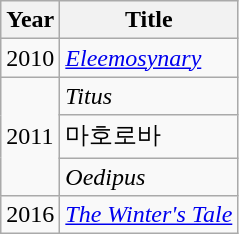<table class="wikitable sortable">
<tr>
<th>Year</th>
<th>Title</th>
</tr>
<tr>
<td>2010</td>
<td><em><a href='#'>Eleemosynary</a></em></td>
</tr>
<tr>
<td rowspan=3>2011</td>
<td><em>Titus</em></td>
</tr>
<tr>
<td>마호로바</td>
</tr>
<tr>
<td><em>Oedipus</em></td>
</tr>
<tr>
<td>2016</td>
<td><em><a href='#'>The Winter's Tale</a></em></td>
</tr>
</table>
